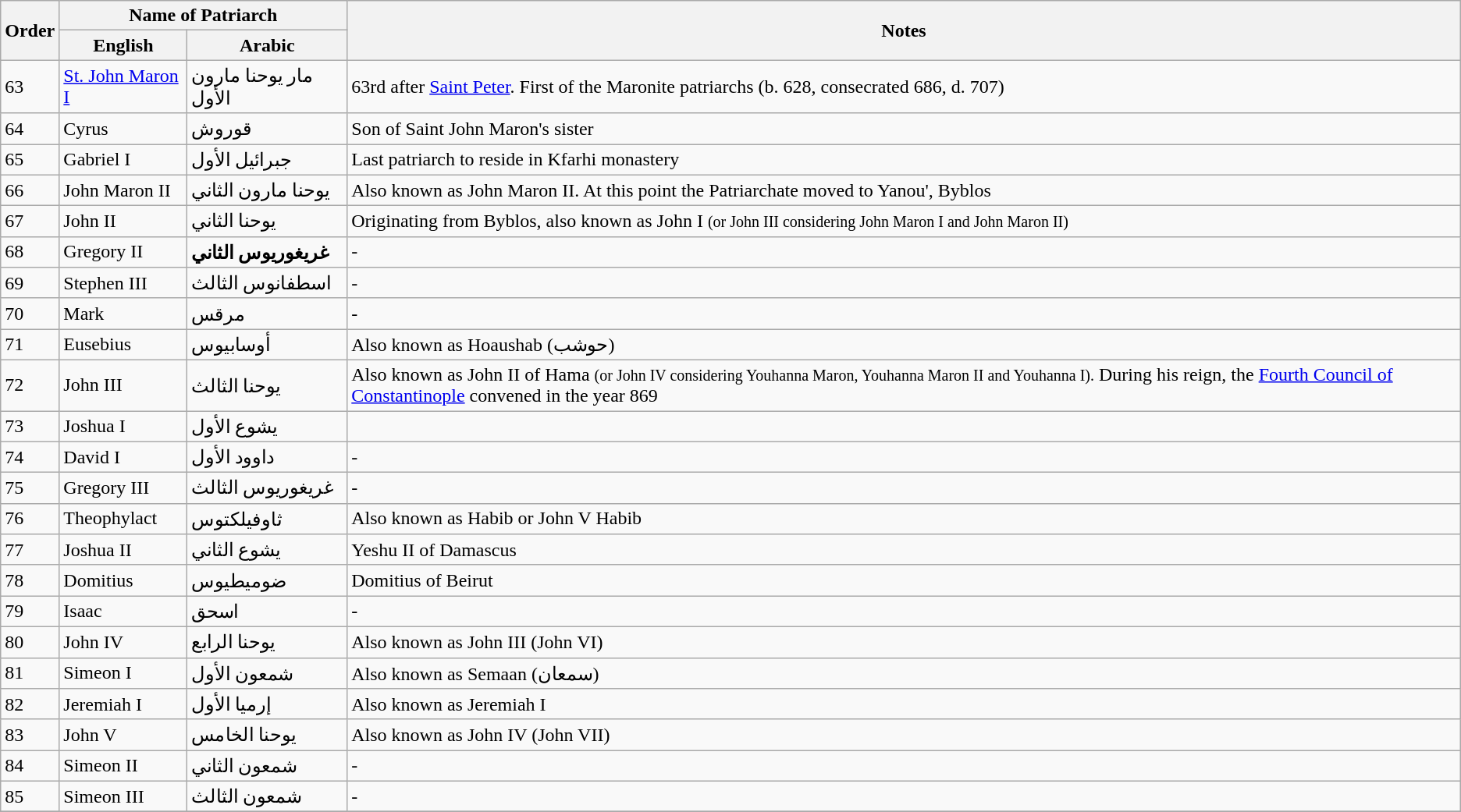<table class="wikitable">
<tr>
<th rowspan=2><strong>Order</strong></th>
<th colspan=2>Name of Patriarch</th>
<th rowspan=2>Notes</th>
</tr>
<tr>
<th>English</th>
<th>Arabic</th>
</tr>
<tr>
<td>63</td>
<td><a href='#'>St. John Maron I</a></td>
<td>مار يوحنا مارون الأول</td>
<td>63rd after <a href='#'>Saint Peter</a>. First of the Maronite patriarchs (b. 628, consecrated 686, d. 707)</td>
</tr>
<tr>
<td>64</td>
<td>Cyrus</td>
<td>قوروش</td>
<td>Son of Saint John Maron's sister</td>
</tr>
<tr>
<td>65</td>
<td>Gabriel I</td>
<td>جبرائيل الأول</td>
<td>Last patriarch to reside in Kfarhi monastery</td>
</tr>
<tr>
<td>66</td>
<td>John Maron II</td>
<td>يوحنا مارون الثاني</td>
<td>Also known as John Maron II. At this point the Patriarchate moved to Yanou', Byblos</td>
</tr>
<tr>
<td>67</td>
<td>John II</td>
<td>يوحنا الثاني</td>
<td>Originating from Byblos, also known as John I <small>(or John III considering John Maron I and John Maron II)</small></td>
</tr>
<tr>
<td>68</td>
<td>Gregory II</td>
<td><strong>غريغوريوس الثاني</strong></td>
<td>-</td>
</tr>
<tr>
<td>69</td>
<td>Stephen III</td>
<td>اسطفانوس الثالث</td>
<td>-</td>
</tr>
<tr>
<td>70</td>
<td>Mark</td>
<td>مرقس</td>
<td>-</td>
</tr>
<tr>
<td>71</td>
<td>Eusebius</td>
<td>أوسابيوس</td>
<td>Also known as Hoaushab (حوشب)</td>
</tr>
<tr>
<td>72</td>
<td>John III</td>
<td>يوحنا الثالث</td>
<td>Also known as John II of Hama <small>(or John IV considering Youhanna Maron, Youhanna Maron II and Youhanna I).</small> During his reign, the <a href='#'>Fourth Council of Constantinople</a> convened in the year 869</td>
</tr>
<tr>
<td>73</td>
<td>Joshua I</td>
<td>يشوع الأول</td>
<td></td>
</tr>
<tr>
<td>74</td>
<td>David I</td>
<td>داوود الأول</td>
<td>-</td>
</tr>
<tr>
<td>75</td>
<td>Gregory III</td>
<td>غريغوريوس الثالث</td>
<td>-</td>
</tr>
<tr>
<td>76</td>
<td>Theophylact</td>
<td>ثاوفيلكتوس</td>
<td>Also known as Habib or John V Habib</td>
</tr>
<tr>
<td>77</td>
<td>Joshua II</td>
<td>يشوع الثاني</td>
<td>Yeshu II of Damascus</td>
</tr>
<tr>
<td>78</td>
<td>Domitius</td>
<td>ضوميطيوس</td>
<td>Domitius of Beirut</td>
</tr>
<tr>
<td>79</td>
<td>Isaac</td>
<td>اسحق</td>
<td>-</td>
</tr>
<tr>
<td>80</td>
<td>John IV</td>
<td>يوحنا الرابع</td>
<td>Also known as John III (John VI)</td>
</tr>
<tr>
<td>81</td>
<td>Simeon I</td>
<td>شمعون الأول</td>
<td>Also known as Semaan (سمعان)</td>
</tr>
<tr>
<td>82</td>
<td>Jeremiah I</td>
<td>إرميا الأول</td>
<td>Also known as Jeremiah I</td>
</tr>
<tr>
<td>83</td>
<td>John V</td>
<td>يوحنا الخامس</td>
<td>Also known as John IV (John VII)</td>
</tr>
<tr>
<td>84</td>
<td>Simeon II</td>
<td>شمعون الثاني</td>
<td>-</td>
</tr>
<tr>
<td>85</td>
<td>Simeon III</td>
<td>شمعون الثالث</td>
<td>-</td>
</tr>
<tr>
</tr>
</table>
